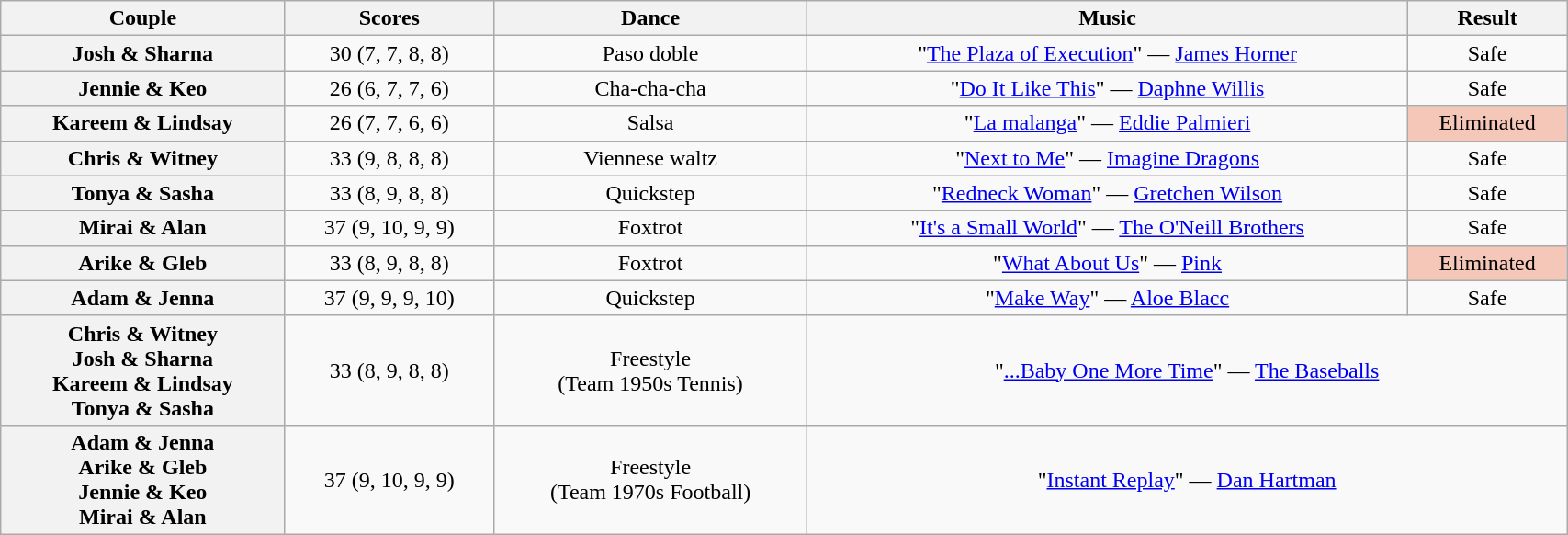<table class="wikitable sortable" style="text-align:center; width: 90%">
<tr>
<th scope="col">Couple</th>
<th scope="col">Scores</th>
<th scope="col" class="unsortable">Dance</th>
<th scope="col" class="unsortable">Music</th>
<th scope="col" class="unsortable">Result</th>
</tr>
<tr>
<th scope="row">Josh & Sharna</th>
<td>30 (7, 7, 8, 8)</td>
<td>Paso doble</td>
<td>"<a href='#'>The Plaza of Execution</a>" — <a href='#'>James Horner</a></td>
<td>Safe</td>
</tr>
<tr>
<th scope="row">Jennie & Keo</th>
<td>26 (6, 7, 7, 6)</td>
<td>Cha-cha-cha</td>
<td>"<a href='#'>Do It Like This</a>" — <a href='#'>Daphne Willis</a></td>
<td>Safe</td>
</tr>
<tr>
<th scope="row">Kareem & Lindsay</th>
<td>26 (7, 7, 6, 6)</td>
<td>Salsa</td>
<td>"<a href='#'>La malanga</a>" — <a href='#'>Eddie Palmieri</a></td>
<td bgcolor=f4c7b8>Eliminated</td>
</tr>
<tr>
<th scope="row">Chris & Witney</th>
<td>33 (9, 8, 8, 8)</td>
<td>Viennese waltz</td>
<td>"<a href='#'>Next to Me</a>" — <a href='#'>Imagine Dragons</a></td>
<td>Safe</td>
</tr>
<tr>
<th scope="row">Tonya & Sasha</th>
<td>33 (8, 9, 8, 8)</td>
<td>Quickstep</td>
<td>"<a href='#'>Redneck Woman</a>" — <a href='#'>Gretchen Wilson</a></td>
<td>Safe</td>
</tr>
<tr>
<th scope="row">Mirai & Alan</th>
<td>37 (9, 10, 9, 9)</td>
<td>Foxtrot</td>
<td>"<a href='#'>It's a Small World</a>" — <a href='#'>The O'Neill Brothers</a></td>
<td>Safe</td>
</tr>
<tr>
<th scope="row">Arike & Gleb</th>
<td>33 (8, 9, 8, 8)</td>
<td>Foxtrot</td>
<td>"<a href='#'>What About Us</a>" — <a href='#'>Pink</a></td>
<td bgcolor=f4c7b8>Eliminated</td>
</tr>
<tr>
<th scope="row">Adam & Jenna</th>
<td>37 (9, 9, 9, 10)</td>
<td>Quickstep</td>
<td>"<a href='#'>Make Way</a>" — <a href='#'>Aloe Blacc</a></td>
<td>Safe</td>
</tr>
<tr>
<th scope="row">Chris & Witney<br>Josh & Sharna<br>Kareem & Lindsay<br>Tonya & Sasha</th>
<td>33 (8, 9, 8, 8)</td>
<td>Freestyle<br>(Team 1950s Tennis)</td>
<td colspan="2">"<a href='#'>...Baby One More Time</a>" — <a href='#'>The Baseballs</a></td>
</tr>
<tr>
<th scope="row">Adam & Jenna<br>Arike & Gleb<br>Jennie & Keo<br>Mirai & Alan</th>
<td>37 (9, 10, 9, 9)</td>
<td>Freestyle<br>(Team 1970s Football)</td>
<td colspan="2">"<a href='#'>Instant Replay</a>" — <a href='#'>Dan Hartman</a></td>
</tr>
</table>
